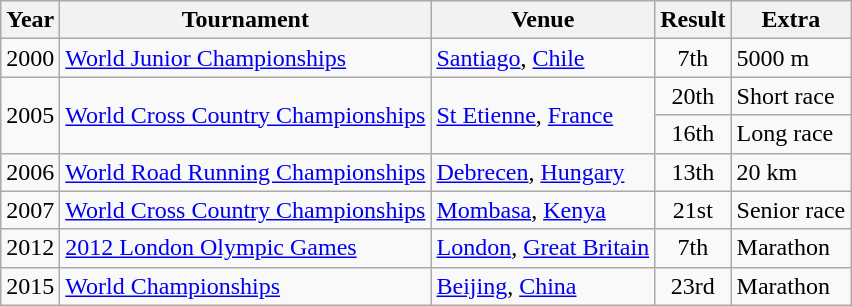<table class=wikitable>
<tr>
<th>Year</th>
<th>Tournament</th>
<th>Venue</th>
<th>Result</th>
<th>Extra</th>
</tr>
<tr>
<td>2000</td>
<td><a href='#'>World Junior Championships</a></td>
<td><a href='#'>Santiago</a>, <a href='#'>Chile</a></td>
<td align="center">7th</td>
<td>5000 m</td>
</tr>
<tr>
<td rowspan=2>2005</td>
<td rowspan=2><a href='#'>World Cross Country Championships</a></td>
<td rowspan=2><a href='#'>St Etienne</a>, <a href='#'>France</a></td>
<td align="center">20th</td>
<td>Short race</td>
</tr>
<tr>
<td align="center">16th</td>
<td>Long race</td>
</tr>
<tr>
<td>2006</td>
<td><a href='#'>World Road Running Championships</a></td>
<td><a href='#'>Debrecen</a>, <a href='#'>Hungary</a></td>
<td align="center">13th</td>
<td>20 km</td>
</tr>
<tr>
<td>2007</td>
<td><a href='#'>World Cross Country Championships</a></td>
<td><a href='#'>Mombasa</a>, <a href='#'>Kenya</a></td>
<td align="center">21st</td>
<td>Senior race</td>
</tr>
<tr>
<td>2012</td>
<td><a href='#'>2012 London Olympic Games</a></td>
<td><a href='#'>London</a>, <a href='#'>Great Britain</a></td>
<td align="center">7th</td>
<td>Marathon</td>
</tr>
<tr>
<td>2015</td>
<td><a href='#'>World Championships</a></td>
<td><a href='#'>Beijing</a>, <a href='#'>China</a></td>
<td align="center">23rd</td>
<td>Marathon</td>
</tr>
</table>
